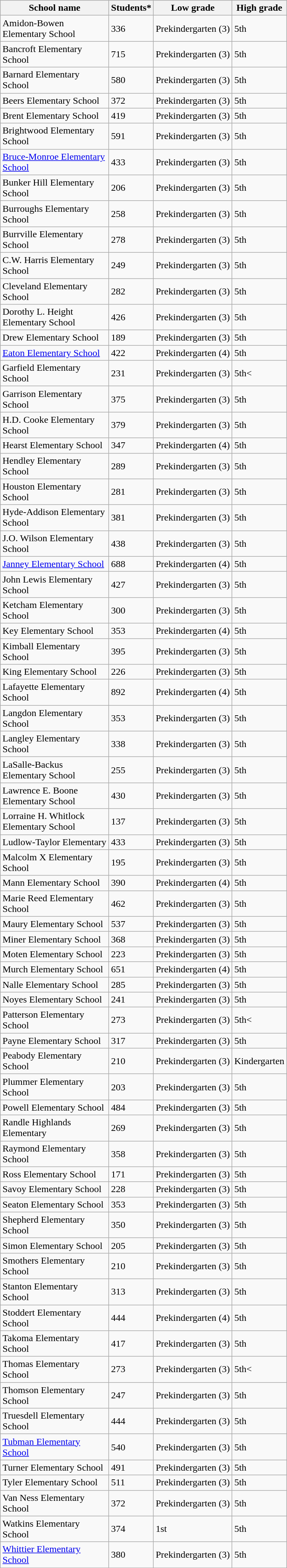<table class="wikitable sortable">
<tr>
<th width="175">School name</th>
<th>Students*</th>
<th class="unsortable">Low grade</th>
<th class="unsortable">High grade</th></tr></th>
</tr>
<tr>
<td>Amidon-Bowen Elementary School</td>
<td>336</td>
<td>Prekindergarten (3)</td>
<td>5th</td>
</tr>
<tr>
<td>Bancroft Elementary School</td>
<td>715</td>
<td>Prekindergarten (3)</td>
<td>5th</td>
</tr>
<tr>
<td>Barnard Elementary School</td>
<td>580</td>
<td>Prekindergarten (3)</td>
<td>5th</td>
</tr>
<tr>
<td>Beers Elementary School</td>
<td>372</td>
<td>Prekindergarten (3)</td>
<td>5th</td>
</tr>
<tr>
<td>Brent Elementary School</td>
<td>419</td>
<td>Prekindergarten (3)</td>
<td>5th</td>
</tr>
<tr>
<td>Brightwood Elementary School</td>
<td>591</td>
<td>Prekindergarten (3)</td>
<td>5th</td>
</tr>
<tr>
<td><a href='#'>Bruce-Monroe Elementary School</a></td>
<td>433</td>
<td>Prekindergarten (3)</td>
<td>5th</td>
</tr>
<tr>
<td>Bunker Hill Elementary School</td>
<td>206</td>
<td>Prekindergarten (3)</td>
<td>5th</td>
</tr>
<tr>
<td>Burroughs Elementary School</td>
<td>258</td>
<td>Prekindergarten (3)</td>
<td>5th</td>
</tr>
<tr>
<td>Burrville Elementary School</td>
<td>278</td>
<td>Prekindergarten (3)</td>
<td>5th</td>
</tr>
<tr>
<td>C.W. Harris Elementary School</td>
<td>249</td>
<td>Prekindergarten (3)</td>
<td>5th</td>
</tr>
<tr>
<td>Cleveland Elementary School</td>
<td>282</td>
<td>Prekindergarten (3)</td>
<td>5th</td>
</tr>
<tr>
<td>Dorothy L. Height Elementary School</td>
<td>426</td>
<td>Prekindergarten (3)</td>
<td>5th</td>
</tr>
<tr>
<td>Drew Elementary School</td>
<td>189</td>
<td>Prekindergarten (3)</td>
<td>5th</td>
</tr>
<tr>
<td><a href='#'>Eaton Elementary School</a></td>
<td>422</td>
<td>Prekindergarten (4)</td>
<td>5th</td>
</tr>
<tr>
<td>Garfield Elementary School</td>
<td>231</td>
<td>Prekindergarten (3)</td>
<td>5th<</td>
</tr>
<tr>
<td>Garrison Elementary School</td>
<td>375</td>
<td>Prekindergarten (3)</td>
<td>5th</td>
</tr>
<tr>
<td>H.D. Cooke Elementary School</td>
<td>379</td>
<td>Prekindergarten (3)</td>
<td>5th</td>
</tr>
<tr>
<td>Hearst Elementary School</td>
<td>347</td>
<td>Prekindergarten (4)</td>
<td>5th</td>
</tr>
<tr>
<td>Hendley Elementary School</td>
<td>289</td>
<td>Prekindergarten (3)</td>
<td>5th</td>
</tr>
<tr>
<td>Houston Elementary School</td>
<td>281</td>
<td>Prekindergarten (3)</td>
<td>5th</td>
</tr>
<tr>
<td>Hyde-Addison Elementary School</td>
<td>381</td>
<td>Prekindergarten (3)</td>
<td>5th</td>
</tr>
<tr>
<td>J.O. Wilson Elementary School</td>
<td>438</td>
<td>Prekindergarten (3)</td>
<td>5th</td>
</tr>
<tr>
<td><a href='#'>Janney Elementary School</a></td>
<td>688</td>
<td>Prekindergarten (4)</td>
<td>5th</td>
</tr>
<tr>
<td>John Lewis Elementary School</td>
<td>427</td>
<td>Prekindergarten (3)</td>
<td>5th</td>
</tr>
<tr>
<td>Ketcham Elementary School</td>
<td>300</td>
<td>Prekindergarten (3)</td>
<td>5th</td>
</tr>
<tr>
<td>Key Elementary School</td>
<td>353</td>
<td>Prekindergarten (4)</td>
<td>5th</td>
</tr>
<tr>
<td>Kimball Elementary School</td>
<td>395</td>
<td>Prekindergarten (3)</td>
<td>5th</td>
</tr>
<tr>
<td>King Elementary School</td>
<td>226</td>
<td>Prekindergarten (3)</td>
<td>5th</td>
</tr>
<tr>
<td>Lafayette Elementary School</td>
<td>892</td>
<td>Prekindergarten (4)</td>
<td>5th</td>
</tr>
<tr>
<td>Langdon Elementary School</td>
<td>353</td>
<td>Prekindergarten (3)</td>
<td>5th</td>
</tr>
<tr>
<td>Langley Elementary School</td>
<td>338</td>
<td>Prekindergarten (3)</td>
<td>5th</td>
</tr>
<tr>
<td>LaSalle-Backus Elementary School</td>
<td>255</td>
<td>Prekindergarten (3)</td>
<td>5th</td>
</tr>
<tr>
<td>Lawrence E. Boone Elementary School</td>
<td>430</td>
<td>Prekindergarten (3)</td>
<td>5th</td>
</tr>
<tr>
<td>Lorraine H. Whitlock Elementary School</td>
<td>137</td>
<td>Prekindergarten (3)</td>
<td>5th</td>
</tr>
<tr>
<td>Ludlow-Taylor Elementary</td>
<td>433</td>
<td>Prekindergarten (3)</td>
<td>5th</td>
</tr>
<tr>
<td>Malcolm X Elementary School</td>
<td>195</td>
<td>Prekindergarten (3)</td>
<td>5th</td>
</tr>
<tr>
<td>Mann Elementary School</td>
<td>390</td>
<td>Prekindergarten (4)</td>
<td>5th</td>
</tr>
<tr>
<td>Marie Reed Elementary School</td>
<td>462</td>
<td>Prekindergarten (3)</td>
<td>5th</td>
</tr>
<tr>
<td>Maury Elementary School</td>
<td>537</td>
<td>Prekindergarten (3)</td>
<td>5th</td>
</tr>
<tr>
<td>Miner Elementary School</td>
<td>368</td>
<td>Prekindergarten (3)</td>
<td>5th</td>
</tr>
<tr>
<td>Moten Elementary School</td>
<td>223</td>
<td>Prekindergarten (3)</td>
<td>5th</td>
</tr>
<tr>
<td>Murch Elementary School</td>
<td>651</td>
<td>Prekindergarten (4)</td>
<td>5th</td>
</tr>
<tr>
<td>Nalle Elementary School</td>
<td>285</td>
<td>Prekindergarten (3)</td>
<td>5th</td>
</tr>
<tr>
<td>Noyes Elementary School</td>
<td>241</td>
<td>Prekindergarten (3)</td>
<td>5th</td>
</tr>
<tr>
<td>Patterson Elementary School</td>
<td>273</td>
<td>Prekindergarten (3)</td>
<td>5th<</td>
</tr>
<tr>
<td>Payne Elementary School</td>
<td>317</td>
<td>Prekindergarten (3)</td>
<td>5th</td>
</tr>
<tr>
<td>Peabody Elementary School</td>
<td>210</td>
<td>Prekindergarten (3)</td>
<td>Kindergarten</td>
</tr>
<tr>
<td>Plummer Elementary School</td>
<td>203</td>
<td>Prekindergarten (3)</td>
<td>5th</td>
</tr>
<tr>
<td>Powell Elementary School</td>
<td>484</td>
<td>Prekindergarten (3)</td>
<td>5th</td>
</tr>
<tr>
<td>Randle Highlands Elementary</td>
<td>269</td>
<td>Prekindergarten (3)</td>
<td>5th</td>
</tr>
<tr>
<td>Raymond Elementary School</td>
<td>358</td>
<td>Prekindergarten (3)</td>
<td>5th</td>
</tr>
<tr>
<td>Ross Elementary School</td>
<td>171</td>
<td>Prekindergarten (3)</td>
<td>5th</td>
</tr>
<tr>
<td>Savoy Elementary School</td>
<td>228</td>
<td>Prekindergarten (3)</td>
<td>5th</td>
</tr>
<tr>
<td>Seaton Elementary School</td>
<td>353</td>
<td>Prekindergarten (3)</td>
<td>5th</td>
</tr>
<tr>
<td>Shepherd Elementary School</td>
<td>350</td>
<td>Prekindergarten (3)</td>
<td>5th</td>
</tr>
<tr>
<td>Simon Elementary School</td>
<td>205</td>
<td>Prekindergarten (3)</td>
<td>5th</td>
</tr>
<tr>
<td>Smothers Elementary School</td>
<td>210</td>
<td>Prekindergarten (3)</td>
<td>5th</td>
</tr>
<tr>
<td>Stanton Elementary School</td>
<td>313</td>
<td>Prekindergarten (3)</td>
<td>5th</td>
</tr>
<tr>
<td>Stoddert Elementary School</td>
<td>444</td>
<td>Prekindergarten (4)</td>
<td>5th</td>
</tr>
<tr>
<td>Takoma Elementary School</td>
<td>417</td>
<td>Prekindergarten (3)</td>
<td>5th</td>
</tr>
<tr>
<td>Thomas Elementary School</td>
<td>273</td>
<td>Prekindergarten (3)</td>
<td>5th<</td>
</tr>
<tr>
<td>Thomson Elementary School</td>
<td>247</td>
<td>Prekindergarten (3)</td>
<td>5th</td>
</tr>
<tr>
<td>Truesdell Elementary School</td>
<td>444</td>
<td>Prekindergarten (3)</td>
<td>5th</td>
</tr>
<tr>
<td><a href='#'>Tubman Elementary School</a></td>
<td>540</td>
<td>Prekindergarten (3)</td>
<td>5th</td>
</tr>
<tr>
<td>Turner Elementary School</td>
<td>491</td>
<td>Prekindergarten (3)</td>
<td>5th</td>
</tr>
<tr>
<td>Tyler Elementary School</td>
<td>511</td>
<td>Prekindergarten (3)</td>
<td>5th</td>
</tr>
<tr>
<td>Van Ness Elementary School</td>
<td>372</td>
<td>Prekindergarten (3)</td>
<td>5th</td>
</tr>
<tr>
<td>Watkins Elementary School</td>
<td>374</td>
<td>1st</td>
<td>5th</td>
</tr>
<tr>
<td><a href='#'>Whittier Elementary School</a></td>
<td>380</td>
<td>Prekindergarten (3)</td>
<td>5th</td>
</tr>
</table>
